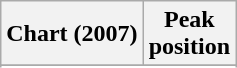<table class="wikitable sortable plainrowheaders" style="text-align:center">
<tr>
<th scope="col">Chart (2007)</th>
<th scope="col">Peak<br>position</th>
</tr>
<tr>
</tr>
<tr>
</tr>
</table>
